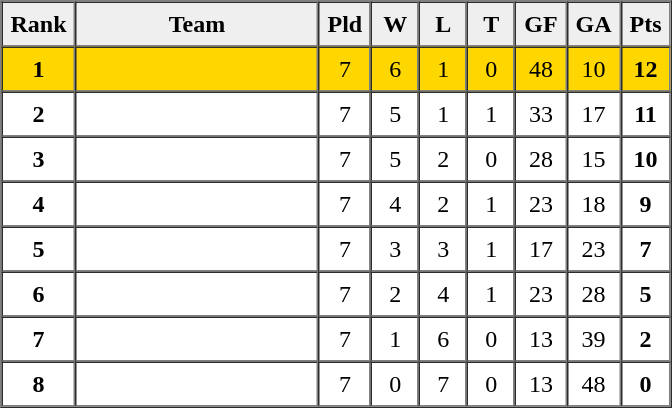<table border=1 cellpadding=5 cellspacing=0>
<tr>
<th bgcolor="#efefef" width="20">Rank</th>
<th bgcolor="#efefef" width="150">Team</th>
<th bgcolor="#efefef" width="20">Pld</th>
<th bgcolor="#efefef" width="20">W</th>
<th bgcolor="#efefef" width="20">L</th>
<th bgcolor="#efefef" width="20">T</th>
<th bgcolor="#efefef" width="20">GF</th>
<th bgcolor="#efefef" width="20">GA</th>
<th bgcolor="#efefef" width="20">Pts</th>
</tr>
<tr align=center bgcolor="gold">
<td><strong>1</strong></td>
<td align=left> </td>
<td>7</td>
<td>6</td>
<td>1</td>
<td>0</td>
<td>48</td>
<td>10</td>
<td><strong>12</strong></td>
</tr>
<tr align=center>
<td><strong>2</strong></td>
<td align=left></td>
<td>7</td>
<td>5</td>
<td>1</td>
<td>1</td>
<td>33</td>
<td>17</td>
<td><strong>11</strong></td>
</tr>
<tr align=center>
<td><strong>3</strong></td>
<td align=left></td>
<td>7</td>
<td>5</td>
<td>2</td>
<td>0</td>
<td>28</td>
<td>15</td>
<td><strong>10</strong></td>
</tr>
<tr align=center>
<td><strong>4</strong></td>
<td align=left></td>
<td>7</td>
<td>4</td>
<td>2</td>
<td>1</td>
<td>23</td>
<td>18</td>
<td><strong>9</strong></td>
</tr>
<tr align=center>
<td><strong>5</strong></td>
<td align=left></td>
<td>7</td>
<td>3</td>
<td>3</td>
<td>1</td>
<td>17</td>
<td>23</td>
<td><strong>7</strong></td>
</tr>
<tr align=center>
<td><strong>6</strong></td>
<td align=left></td>
<td>7</td>
<td>2</td>
<td>4</td>
<td>1</td>
<td>23</td>
<td>28</td>
<td><strong>5</strong></td>
</tr>
<tr align=center>
<td><strong>7</strong></td>
<td align=left></td>
<td>7</td>
<td>1</td>
<td>6</td>
<td>0</td>
<td>13</td>
<td>39</td>
<td><strong>2</strong></td>
</tr>
<tr align=center>
<td><strong>8</strong></td>
<td align=left></td>
<td>7</td>
<td>0</td>
<td>7</td>
<td>0</td>
<td>13</td>
<td>48</td>
<td><strong>0</strong></td>
</tr>
</table>
